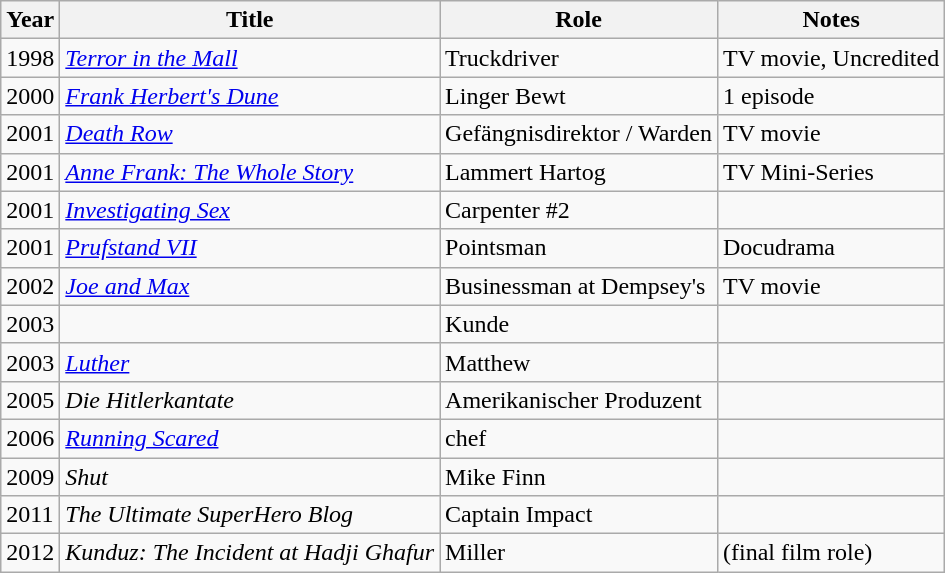<table class="wikitable">
<tr>
<th>Year</th>
<th>Title</th>
<th>Role</th>
<th>Notes</th>
</tr>
<tr>
<td>1998</td>
<td><em><a href='#'>Terror in the Mall</a></em></td>
<td>Truckdriver</td>
<td>TV movie, Uncredited</td>
</tr>
<tr>
<td>2000</td>
<td><em><a href='#'>Frank Herbert's Dune</a></em></td>
<td>Linger Bewt</td>
<td>1 episode</td>
</tr>
<tr>
<td>2001</td>
<td><em><a href='#'>Death Row</a></em></td>
<td>Gefängnisdirektor / Warden</td>
<td>TV movie</td>
</tr>
<tr>
<td>2001</td>
<td><em><a href='#'>Anne Frank: The Whole Story</a></em></td>
<td>Lammert Hartog</td>
<td>TV Mini-Series</td>
</tr>
<tr>
<td>2001</td>
<td><em><a href='#'>Investigating Sex</a></em></td>
<td>Carpenter #2</td>
<td></td>
</tr>
<tr>
<td>2001</td>
<td><em><a href='#'>Prufstand VII</a></em></td>
<td>Pointsman</td>
<td>Docudrama</td>
</tr>
<tr>
<td>2002</td>
<td><em><a href='#'>Joe and Max</a></em></td>
<td>Businessman at Dempsey's</td>
<td>TV movie</td>
</tr>
<tr>
<td>2003</td>
<td><em></em></td>
<td>Kunde</td>
<td></td>
</tr>
<tr>
<td>2003</td>
<td><em><a href='#'>Luther</a></em></td>
<td>Matthew</td>
<td></td>
</tr>
<tr>
<td>2005</td>
<td><em>Die Hitlerkantate</em></td>
<td>Amerikanischer Produzent</td>
<td></td>
</tr>
<tr>
<td>2006</td>
<td><em><a href='#'>Running Scared</a></em></td>
<td>chef</td>
<td></td>
</tr>
<tr>
<td>2009</td>
<td><em>Shut</em></td>
<td>Mike Finn</td>
<td></td>
</tr>
<tr>
<td>2011</td>
<td><em>The Ultimate SuperHero Blog</em></td>
<td>Captain Impact</td>
<td></td>
</tr>
<tr>
<td>2012</td>
<td><em>Kunduz: The Incident at Hadji Ghafur</em></td>
<td>Miller</td>
<td>(final film role)</td>
</tr>
</table>
